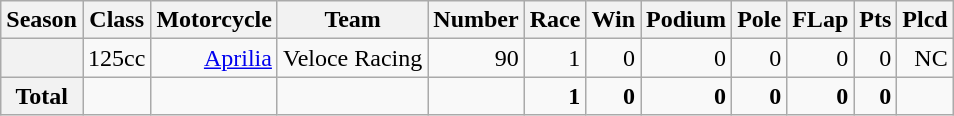<table class="wikitable">
<tr>
<th>Season</th>
<th>Class</th>
<th>Motorcycle</th>
<th>Team</th>
<th>Number</th>
<th>Race</th>
<th>Win</th>
<th>Podium</th>
<th>Pole</th>
<th>FLap</th>
<th>Pts</th>
<th>Plcd</th>
</tr>
<tr align="right">
<th></th>
<td>125cc</td>
<td><a href='#'>Aprilia</a></td>
<td>Veloce Racing</td>
<td>90</td>
<td>1</td>
<td>0</td>
<td>0</td>
<td>0</td>
<td>0</td>
<td>0</td>
<td>NC</td>
</tr>
<tr align="right">
<th>Total</th>
<td></td>
<td></td>
<td></td>
<td></td>
<td><strong>1</strong></td>
<td><strong>0</strong></td>
<td><strong>0</strong></td>
<td><strong>0</strong></td>
<td><strong>0</strong></td>
<td><strong>0</strong></td>
<td></td>
</tr>
</table>
